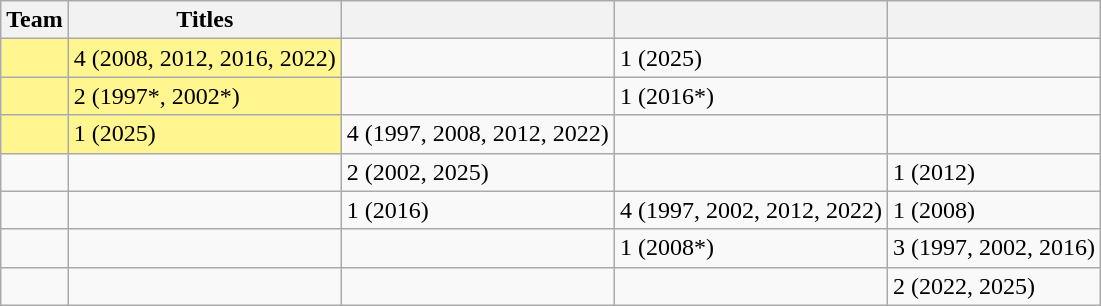<table class=wikitable>
<tr>
<th>Team</th>
<th>Titles</th>
<th></th>
<th></th>
<th></th>
</tr>
<tr>
<td style=background:#FFF68F></td>
<td style=background:#FFF68F>4 (2008, 2012, 2016, 2022)</td>
<td></td>
<td>1 (2025)</td>
<td></td>
</tr>
<tr>
<td style=background:#FFF68F></td>
<td style=background:#FFF68F>2 (1997*, 2002*)</td>
<td></td>
<td>1 (2016*)</td>
<td></td>
</tr>
<tr>
<td style=background:#FFF68F></td>
<td style=background:#FFF68F>1 (2025)</td>
<td>4 (1997, 2008, 2012, 2022)</td>
<td></td>
<td></td>
</tr>
<tr>
<td></td>
<td></td>
<td>2 (2002, 2025)</td>
<td></td>
<td>1 (2012)</td>
</tr>
<tr>
<td></td>
<td></td>
<td>1 (2016)</td>
<td>4 (1997, 2002, 2012, 2022)</td>
<td>1 (2008)</td>
</tr>
<tr>
<td></td>
<td></td>
<td></td>
<td>1 (2008*)</td>
<td>3 (1997, 2002, 2016)</td>
</tr>
<tr>
<td></td>
<td></td>
<td></td>
<td></td>
<td>2 (2022, 2025)</td>
</tr>
</table>
